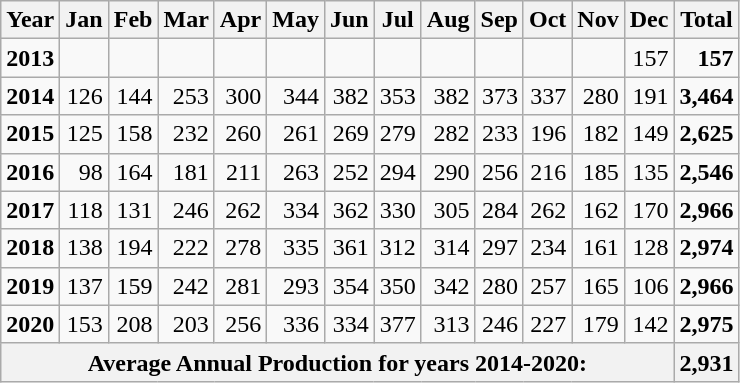<table class=wikitable>
<tr>
<th>Year</th>
<th>Jan</th>
<th>Feb</th>
<th>Mar</th>
<th>Apr</th>
<th>May</th>
<th>Jun</th>
<th>Jul</th>
<th>Aug</th>
<th>Sep</th>
<th>Oct</th>
<th>Nov</th>
<th>Dec</th>
<th>Total</th>
</tr>
<tr align=right>
<td><strong>2013</strong></td>
<td></td>
<td></td>
<td></td>
<td></td>
<td></td>
<td></td>
<td></td>
<td></td>
<td></td>
<td></td>
<td></td>
<td>157</td>
<td><strong>157</strong></td>
</tr>
<tr align=right>
<td><strong>2014</strong></td>
<td>126</td>
<td>144</td>
<td>253</td>
<td>300</td>
<td>344</td>
<td>382</td>
<td>353</td>
<td>382</td>
<td>373</td>
<td>337</td>
<td>280</td>
<td>191</td>
<td><strong>3,464</strong></td>
</tr>
<tr align=right>
<td><strong>2015</strong></td>
<td>125</td>
<td>158</td>
<td>232</td>
<td>260</td>
<td>261</td>
<td>269</td>
<td>279</td>
<td>282</td>
<td>233</td>
<td>196</td>
<td>182</td>
<td>149</td>
<td><strong>2,625</strong></td>
</tr>
<tr align=right>
<td><strong>2016</strong></td>
<td>98</td>
<td>164</td>
<td>181</td>
<td>211</td>
<td>263</td>
<td>252</td>
<td>294</td>
<td>290</td>
<td>256</td>
<td>216</td>
<td>185</td>
<td>135</td>
<td><strong>2,546</strong></td>
</tr>
<tr align=right>
<td><strong>2017</strong></td>
<td>118</td>
<td>131</td>
<td>246</td>
<td>262</td>
<td>334</td>
<td>362</td>
<td>330</td>
<td>305</td>
<td>284</td>
<td>262</td>
<td>162</td>
<td>170</td>
<td><strong>2,966</strong></td>
</tr>
<tr align=right>
<td><strong>2018</strong></td>
<td>138</td>
<td>194</td>
<td>222</td>
<td>278</td>
<td>335</td>
<td>361</td>
<td>312</td>
<td>314</td>
<td>297</td>
<td>234</td>
<td>161</td>
<td>128</td>
<td><strong>2,974</strong></td>
</tr>
<tr align=right>
<td><strong>2019</strong></td>
<td>137</td>
<td>159</td>
<td>242</td>
<td>281</td>
<td>293</td>
<td>354</td>
<td>350</td>
<td>342</td>
<td>280</td>
<td>257</td>
<td>165</td>
<td>106</td>
<td><strong>2,966</strong></td>
</tr>
<tr align=right>
<td><strong>2020</strong></td>
<td>153</td>
<td>208</td>
<td>203</td>
<td>256</td>
<td>336</td>
<td>334</td>
<td>377</td>
<td>313</td>
<td>246</td>
<td>227</td>
<td>179</td>
<td>142</td>
<td><strong>2,975</strong></td>
</tr>
<tr align=right>
<th colspan=13>Average Annual Production for years 2014-2020:</th>
<th>2,931</th>
</tr>
</table>
